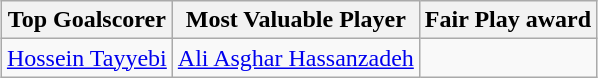<table class="wikitable" style="text-align: center; margin: 0 auto;">
<tr>
<th>Top Goalscorer</th>
<th>Most Valuable Player</th>
<th>Fair Play award</th>
</tr>
<tr>
<td> <a href='#'>Hossein Tayyebi</a></td>
<td> <a href='#'>Ali Asghar Hassanzadeh</a></td>
<td></td>
</tr>
</table>
